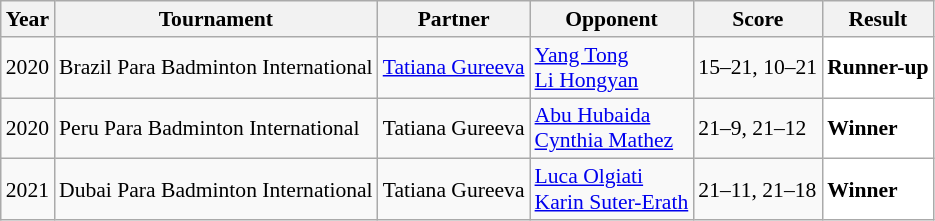<table class="sortable wikitable" style="font-size: 90%;">
<tr>
<th>Year</th>
<th>Tournament</th>
<th>Partner</th>
<th>Opponent</th>
<th>Score</th>
<th>Result</th>
</tr>
<tr>
<td align="center">2020</td>
<td align="left">Brazil Para Badminton International</td>
<td> <a href='#'>Tatiana Gureeva</a></td>
<td align="left"> <a href='#'>Yang Tong</a><br> <a href='#'>Li Hongyan</a></td>
<td align="left">15–21, 10–21</td>
<td style="text-align:left; background:white"> <strong>Runner-up</strong></td>
</tr>
<tr>
<td align="center">2020</td>
<td align="left">Peru Para Badminton International</td>
<td> Tatiana Gureeva</td>
<td align="left"> <a href='#'>Abu Hubaida</a><br> <a href='#'>Cynthia Mathez</a></td>
<td align="left">21–9, 21–12</td>
<td style="text-align:left; background:white"> <strong>Winner</strong></td>
</tr>
<tr>
<td align="center">2021</td>
<td align="left">Dubai Para Badminton International</td>
<td> Tatiana Gureeva</td>
<td align="left"> <a href='#'>Luca Olgiati</a><br> <a href='#'>Karin Suter-Erath</a></td>
<td align="left">21–11, 21–18</td>
<td style="text-align:left; background:white"> <strong>Winner</strong></td>
</tr>
</table>
